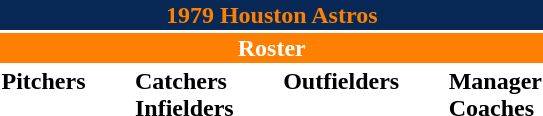<table class="toccolours" style="text-align: left;">
<tr>
<th colspan="10" style="background-color: #072854; color: #FF7F00; text-align: center;">1979 Houston Astros</th>
</tr>
<tr>
<td colspan="10" style="background-color: #FF7F00; color: white; text-align: center;"><strong>Roster</strong></td>
</tr>
<tr>
<td valign="top"><strong>Pitchers</strong><br>

















</td>
<td width="25px"></td>
<td valign="top"><strong>Catchers</strong><br>




<strong>Infielders</strong>








</td>
<td width="25px"></td>
<td valign="top"><strong>Outfielders</strong><br>





</td>
<td width="25px"></td>
<td valign="top"><strong>Manager</strong><br>
<strong>Coaches</strong>



</td>
</tr>
</table>
